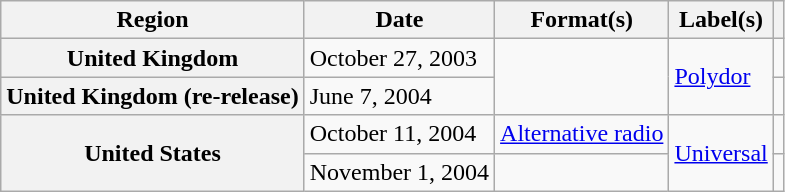<table class="wikitable plainrowheaders">
<tr>
<th scope="col">Region</th>
<th scope="col">Date</th>
<th scope="col">Format(s)</th>
<th scope="col">Label(s)</th>
<th scope="col"></th>
</tr>
<tr>
<th scope="row">United Kingdom</th>
<td>October 27, 2003</td>
<td rowspan="2"></td>
<td rowspan="2"><a href='#'>Polydor</a></td>
<td align="center"></td>
</tr>
<tr>
<th scope="row">United Kingdom (re-release)</th>
<td>June 7, 2004</td>
<td align="center"></td>
</tr>
<tr>
<th scope="row" rowspan="2">United States</th>
<td>October 11, 2004</td>
<td><a href='#'>Alternative radio</a></td>
<td rowspan="2"><a href='#'>Universal</a></td>
<td align="center"></td>
</tr>
<tr>
<td>November 1, 2004</td>
<td></td>
<td align="center"></td>
</tr>
</table>
